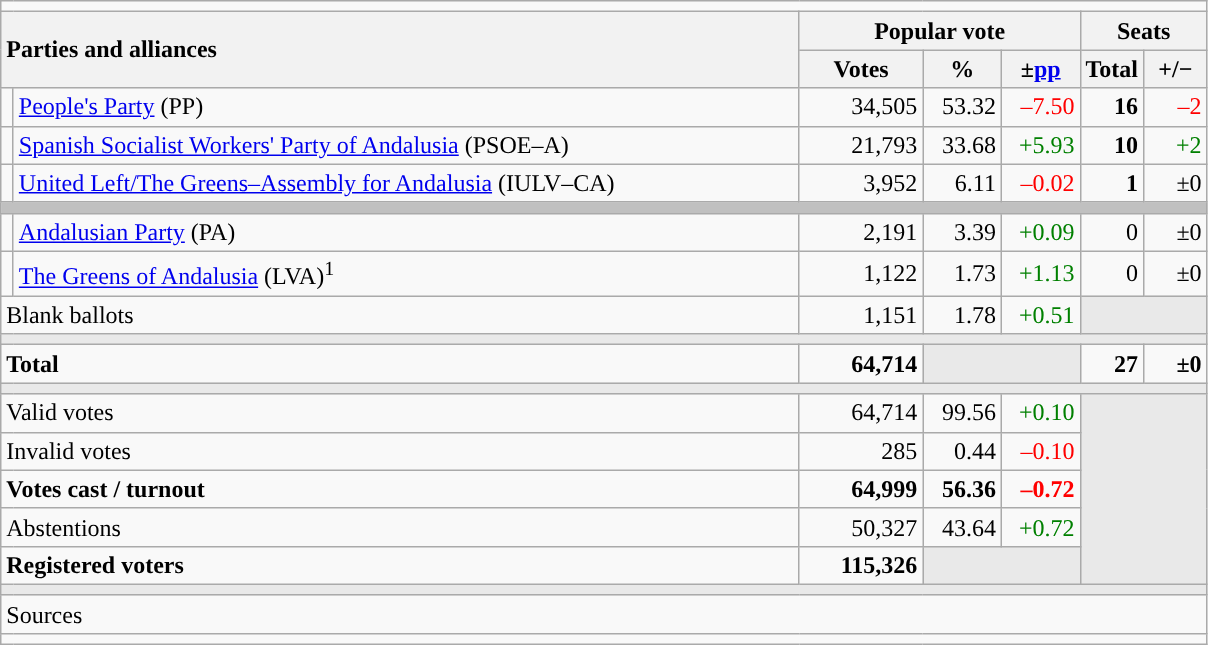<table class="wikitable" style="text-align:right;">
<tr>
<td colspan="7"></td>
</tr>
<tr>
<th style="text-align:left;" rowspan="2" colspan="2" width="525">Parties and alliances</th>
<th colspan="3">Popular vote</th>
<th colspan="2">Seats</th>
</tr>
<tr>
<th width="75">Votes</th>
<th width="45">%</th>
<th width="45">±<a href='#'>pp</a></th>
<th width="35">Total</th>
<th width="35">+/−</th>
</tr>
<tr>
<td width="1" style="color:inherit;background:"></td>
<td align="left"><a href='#'>People's Party</a> (PP)</td>
<td>34,505</td>
<td>53.32</td>
<td style="color:red;">–7.50</td>
<td><strong>16</strong></td>
<td style="color:red;">–2</td>
</tr>
<tr>
<td style="color:inherit;background:"></td>
<td align="left"><a href='#'>Spanish Socialist Workers' Party of Andalusia</a> (PSOE–A)</td>
<td>21,793</td>
<td>33.68</td>
<td style="color:green;">+5.93</td>
<td><strong>10</strong></td>
<td style="color:green;">+2</td>
</tr>
<tr>
<td style="color:inherit;background:"></td>
<td align="left"><a href='#'>United Left/The Greens–Assembly for Andalusia</a> (IULV–CA)</td>
<td>3,952</td>
<td>6.11</td>
<td style="color:red;">–0.02</td>
<td><strong>1</strong></td>
<td>±0</td>
</tr>
<tr>
<td colspan="7" bgcolor="#C0C0C0"></td>
</tr>
<tr>
<td style="color:inherit;background:"></td>
<td align="left"><a href='#'>Andalusian Party</a> (PA)</td>
<td>2,191</td>
<td>3.39</td>
<td style="color:green;">+0.09</td>
<td>0</td>
<td>±0</td>
</tr>
<tr>
<td style="color:inherit;background:"></td>
<td align="left"><a href='#'>The Greens of Andalusia</a> (LVA)<sup>1</sup></td>
<td>1,122</td>
<td>1.73</td>
<td style="color:green;">+1.13</td>
<td>0</td>
<td>±0</td>
</tr>
<tr>
<td align="left" colspan="2">Blank ballots</td>
<td>1,151</td>
<td>1.78</td>
<td style="color:green;">+0.51</td>
<td bgcolor="#E9E9E9" colspan="2"></td>
</tr>
<tr>
<td colspan="7" bgcolor="#E9E9E9"></td>
</tr>
<tr style="font-weight:bold;">
<td align="left" colspan="2">Total</td>
<td>64,714</td>
<td bgcolor="#E9E9E9" colspan="2"></td>
<td>27</td>
<td>±0</td>
</tr>
<tr>
<td colspan="7" bgcolor="#E9E9E9"></td>
</tr>
<tr>
<td align="left" colspan="2">Valid votes</td>
<td>64,714</td>
<td>99.56</td>
<td style="color:green;">+0.10</td>
<td bgcolor="#E9E9E9" colspan="2" rowspan="5"></td>
</tr>
<tr>
<td align="left" colspan="2">Invalid votes</td>
<td>285</td>
<td>0.44</td>
<td style="color:red;">–0.10</td>
</tr>
<tr style="font-weight:bold;">
<td align="left" colspan="2">Votes cast / turnout</td>
<td>64,999</td>
<td>56.36</td>
<td style="color:red;">–0.72</td>
</tr>
<tr>
<td align="left" colspan="2">Abstentions</td>
<td>50,327</td>
<td>43.64</td>
<td style="color:green;">+0.72</td>
</tr>
<tr style="font-weight:bold;">
<td align="left" colspan="2">Registered voters</td>
<td>115,326</td>
<td bgcolor="#E9E9E9" colspan="2"></td>
</tr>
<tr>
<td colspan="7" bgcolor="#E9E9E9"></td>
</tr>
<tr>
<td align="left" colspan="7">Sources</td>
</tr>
<tr>
<td colspan="7" style="text-align:left; max-width:790px;"></td>
</tr>
</table>
